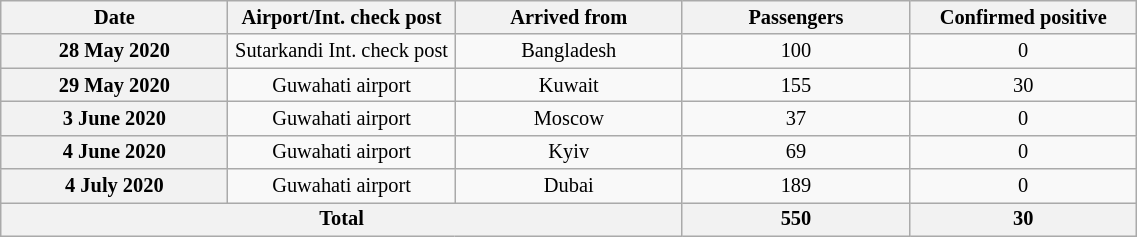<table class="wikitable sortable plainrowheaders" style="text-align:center; width: 60%; font-size:85%">
<tr>
<th scope="col" width="10%">Date</th>
<th scope="col" width="10%">Airport/Int. check post</th>
<th scope="col" width="10%">Arrived from</th>
<th scope="col" width="10%">Passengers</th>
<th scope="col" width="10%">Confirmed positive</th>
</tr>
<tr>
<th>28 May 2020</th>
<td>Sutarkandi Int. check post</td>
<td>Bangladesh</td>
<td>100</td>
<td>0</td>
</tr>
<tr>
<th>29 May 2020</th>
<td>Guwahati airport</td>
<td>Kuwait</td>
<td>155</td>
<td>30</td>
</tr>
<tr>
<th>3 June 2020</th>
<td>Guwahati airport</td>
<td>Moscow</td>
<td>37</td>
<td>0</td>
</tr>
<tr>
<th>4 June 2020</th>
<td>Guwahati airport</td>
<td>Kyiv</td>
<td>69</td>
<td>0</td>
</tr>
<tr>
<th>4 July 2020</th>
<td>Guwahati airport</td>
<td>Dubai</td>
<td>189</td>
<td>0</td>
</tr>
<tr class="sortbottom">
<th colspan="3">Total</th>
<th scope="col">550</th>
<th>30</th>
</tr>
</table>
